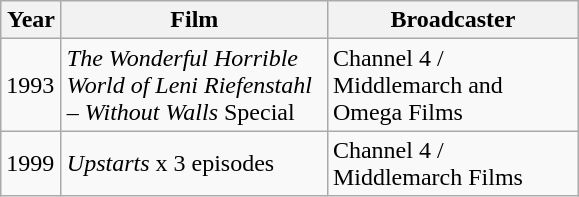<table class="wikitable">
<tr>
<th width="33">Year</th>
<th width="170">Film</th>
<th width="160">Broadcaster</th>
</tr>
<tr>
<td>1993</td>
<td><em>The Wonderful Horrible World of Leni Riefenstahl – Without Walls</em> Special</td>
<td>Channel 4 / Middlemarch and Omega Films</td>
</tr>
<tr>
<td>1999</td>
<td><em>Upstarts</em> x 3 episodes</td>
<td>Channel 4 / Middlemarch Films</td>
</tr>
</table>
